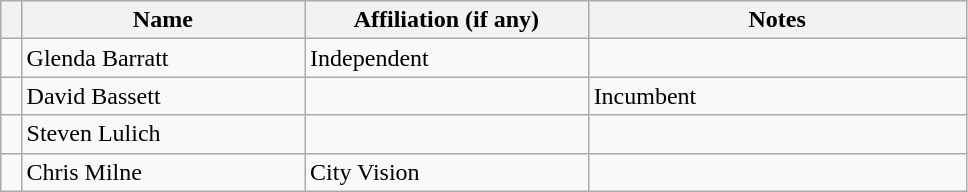<table class="wikitable" width="51%">
<tr>
<th width="1%"></th>
<th width="15%">Name</th>
<th width="15%">Affiliation (if any)</th>
<th width="20%">Notes</th>
</tr>
<tr>
<td bgcolor=></td>
<td>Glenda Barratt</td>
<td>Independent</td>
<td></td>
</tr>
<tr>
<td></td>
<td>David Bassett</td>
<td></td>
<td>Incumbent</td>
</tr>
<tr>
<td></td>
<td>Steven Lulich</td>
<td></td>
<td></td>
</tr>
<tr>
<td></td>
<td>Chris Milne</td>
<td>City Vision</td>
<td></td>
</tr>
</table>
